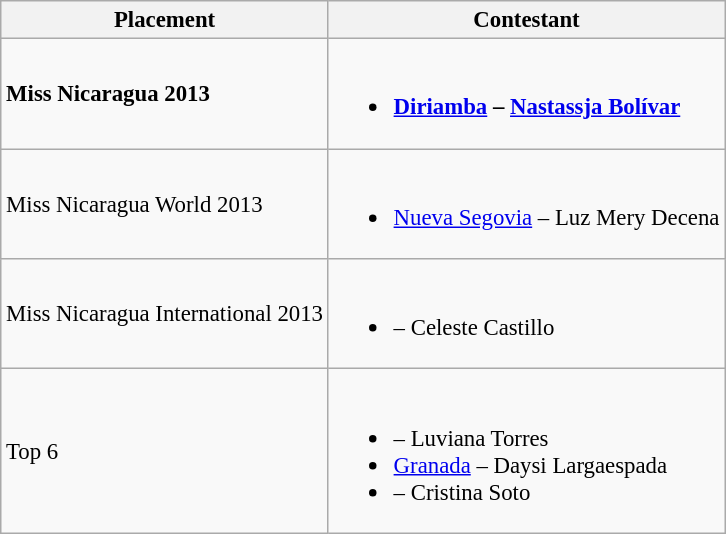<table class="wikitable sortable" style="font-size: 95%;">
<tr>
<th>Placement</th>
<th>Contestant</th>
</tr>
<tr>
<td><strong>Miss Nicaragua 2013</strong></td>
<td><br><ul><li><strong> <a href='#'>Diriamba</a> – <a href='#'>Nastassja Bolívar</a></strong></li></ul></td>
</tr>
<tr>
<td>Miss Nicaragua World 2013</td>
<td><br><ul><li> <a href='#'>Nueva Segovia</a> – Luz Mery Decena</li></ul></td>
</tr>
<tr>
<td>Miss Nicaragua International 2013</td>
<td><br><ul><li> – Celeste Castillo</li></ul></td>
</tr>
<tr>
<td>Top 6</td>
<td><br><ul><li> – Luviana Torres</li><li> <a href='#'>Granada</a> – Daysi Largaespada</li><li> – Cristina Soto</li></ul></td>
</tr>
</table>
